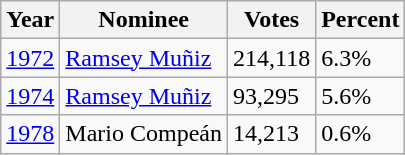<table class="wikitable">
<tr>
<th>Year</th>
<th>Nominee</th>
<th>Votes</th>
<th>Percent</th>
</tr>
<tr>
<td><a href='#'>1972</a></td>
<td><a href='#'>Ramsey Muñiz</a></td>
<td>214,118</td>
<td>6.3%</td>
</tr>
<tr>
<td><a href='#'>1974</a></td>
<td><a href='#'>Ramsey Muñiz</a></td>
<td>93,295</td>
<td>5.6%</td>
</tr>
<tr>
<td><a href='#'>1978</a></td>
<td>Mario Compeán</td>
<td>14,213</td>
<td>0.6%</td>
</tr>
</table>
